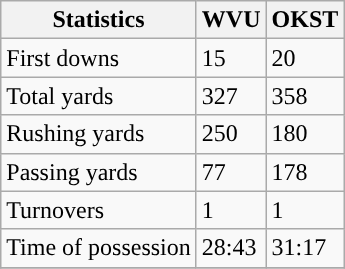<table class="wikitable" style="float: left;">
<tr>
<th>Statistics</th>
<th>WVU</th>
<th>OKST</th>
</tr>
<tr>
<td>First downs</td>
<td>15</td>
<td>20</td>
</tr>
<tr>
<td>Total yards</td>
<td>327</td>
<td>358</td>
</tr>
<tr>
<td>Rushing yards</td>
<td>250</td>
<td>180</td>
</tr>
<tr>
<td>Passing yards</td>
<td>77</td>
<td>178</td>
</tr>
<tr>
<td>Turnovers</td>
<td>1</td>
<td>1</td>
</tr>
<tr>
<td>Time of possession</td>
<td>28:43</td>
<td>31:17</td>
</tr>
<tr>
</tr>
</table>
